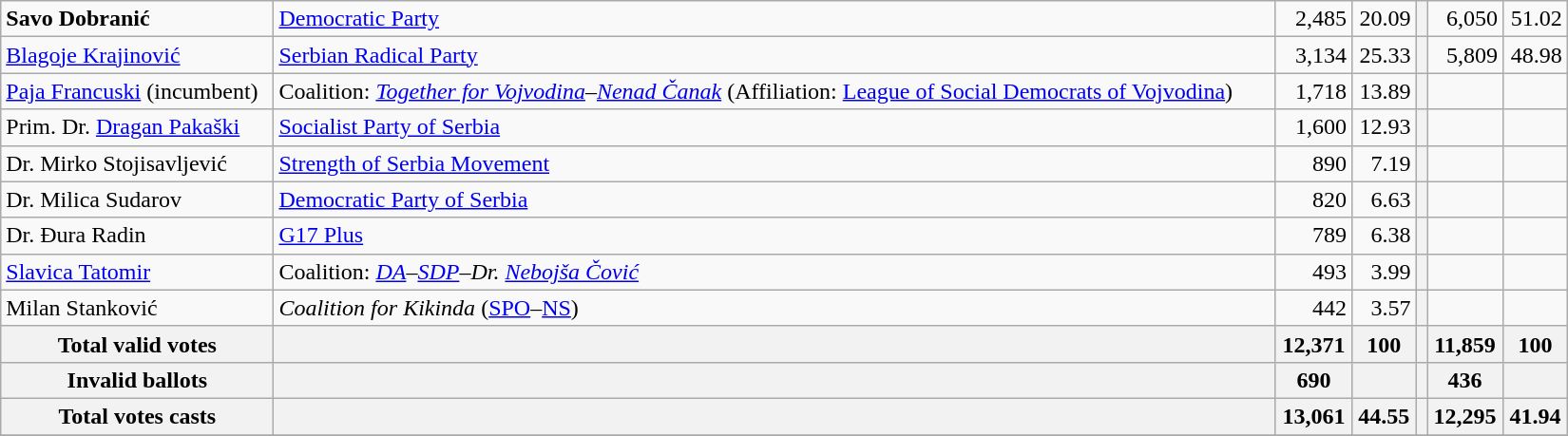<table style="width:1100px;" class="wikitable">
<tr>
<td align="left"><strong>Savo Dobranić</strong></td>
<td align="left"><a href='#'>Democratic Party</a></td>
<td align="right">2,485</td>
<td align="right">20.09</td>
<th align="left"></th>
<td align="right">6,050</td>
<td align="right">51.02</td>
</tr>
<tr>
<td align="left"><a href='#'>Blagoje Krajinović</a></td>
<td align="left"><a href='#'>Serbian Radical Party</a></td>
<td align="right">3,134</td>
<td align="right">25.33</td>
<th align="left"></th>
<td align="right">5,809</td>
<td align="right">48.98</td>
</tr>
<tr>
<td align="left"><a href='#'>Paja Francuski</a> (incumbent)</td>
<td align="left">Coalition: <em><a href='#'>Together for Vojvodina</a>–<a href='#'>Nenad Čanak</a></em> (Affiliation: <a href='#'>League of Social Democrats of Vojvodina</a>)</td>
<td align="right">1,718</td>
<td align="right">13.89</td>
<th align="left"></th>
<td align="right"></td>
<td align="right"></td>
</tr>
<tr>
<td align="left">Prim. Dr. <a href='#'>Dragan Pakaški</a></td>
<td align="left"><a href='#'>Socialist Party of Serbia</a></td>
<td align="right">1,600</td>
<td align="right">12.93</td>
<th align="left"></th>
<td align="right"></td>
<td align="right"></td>
</tr>
<tr>
<td align="left">Dr. Mirko Stojisavljević</td>
<td align="left"><a href='#'>Strength of Serbia Movement</a></td>
<td align="right">890</td>
<td align="right">7.19</td>
<th align="left"></th>
<td align="right"></td>
<td align="right"></td>
</tr>
<tr>
<td align="left">Dr. Milica Sudarov</td>
<td align="left"><a href='#'>Democratic Party of Serbia</a></td>
<td align="right">820</td>
<td align="right">6.63</td>
<th align="left"></th>
<td align="right"></td>
<td align="right"></td>
</tr>
<tr>
<td align="left">Dr. Đura Radin</td>
<td align="left"><a href='#'>G17 Plus</a></td>
<td align="right">789</td>
<td align="right">6.38</td>
<th align="left"></th>
<td align="right"></td>
<td align="right"></td>
</tr>
<tr>
<td align="left"><a href='#'>Slavica Tatomir</a></td>
<td align="left">Coalition: <em><a href='#'>DA</a>–<a href='#'>SDP</a>–Dr. <a href='#'>Nebojša Čović</a></em></td>
<td align="right">493</td>
<td align="right">3.99</td>
<th align="left"></th>
<td align="right"></td>
<td align="right"></td>
</tr>
<tr>
<td align="left">Milan Stanković</td>
<td align="left"><em>Coalition for Kikinda</em> (<a href='#'>SPO</a>–<a href='#'>NS</a>)</td>
<td align="right">442</td>
<td align="right">3.57</td>
<th align="left"></th>
<td align="right"></td>
<td align="right"></td>
</tr>
<tr>
<th align="left">Total valid votes</th>
<th align="left"></th>
<th align="right">12,371</th>
<th align="right">100</th>
<th align="left"></th>
<th align="right">11,859</th>
<th align="right">100</th>
</tr>
<tr>
<th align="left">Invalid ballots</th>
<th align="left"></th>
<th align="right">690</th>
<th align="right"></th>
<th align="left"></th>
<th align="right">436</th>
<th align="right"></th>
</tr>
<tr>
<th align="left">Total votes casts</th>
<th align="left"></th>
<th align="right">13,061</th>
<th align="right">44.55</th>
<th align="left"></th>
<th align="right">12,295</th>
<th align="right">41.94</th>
</tr>
<tr>
</tr>
</table>
